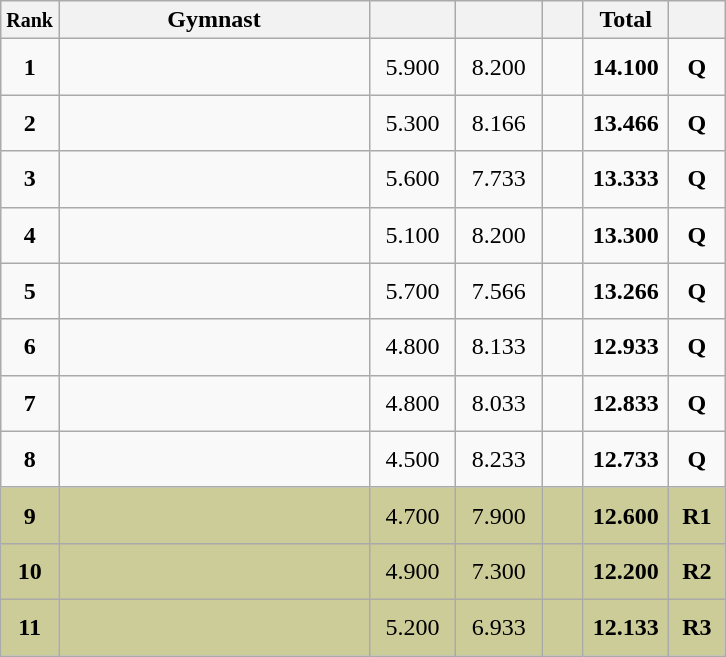<table style="text-align:center;" class="wikitable sortable">
<tr>
<th scope="col" style="width:15px;"><small>Rank</small></th>
<th scope="col" style="width:200px;">Gymnast</th>
<th scope="col" style="width:50px;"><small></small></th>
<th scope="col" style="width:50px;"><small></small></th>
<th scope="col" style="width:20px;"><small></small></th>
<th scope="col" style="width:50px;">Total</th>
<th scope="col" style="width:30px;"><small></small></th>
</tr>
<tr>
<td scope="row" style="text-align:center"><strong>1</strong></td>
<td style="height:30px; text-align:left;"></td>
<td>5.900</td>
<td>8.200</td>
<td></td>
<td><strong>14.100</strong></td>
<td><strong>Q</strong></td>
</tr>
<tr>
<td scope="row" style="text-align:center"><strong>2</strong></td>
<td style="height:30px; text-align:left;"></td>
<td>5.300</td>
<td>8.166</td>
<td></td>
<td><strong>13.466</strong></td>
<td><strong>Q</strong></td>
</tr>
<tr>
<td scope="row" style="text-align:center"><strong>3</strong></td>
<td style="height:30px; text-align:left;"></td>
<td>5.600</td>
<td>7.733</td>
<td></td>
<td><strong>13.333</strong></td>
<td><strong>Q</strong></td>
</tr>
<tr>
<td scope="row" style="text-align:center"><strong>4</strong></td>
<td style="height:30px; text-align:left;"></td>
<td>5.100</td>
<td>8.200</td>
<td></td>
<td><strong>13.300</strong></td>
<td><strong>Q</strong></td>
</tr>
<tr>
<td scope="row" style="text-align:center"><strong>5</strong></td>
<td style="height:30px; text-align:left;"></td>
<td>5.700</td>
<td>7.566</td>
<td></td>
<td><strong>13.266</strong></td>
<td><strong>Q</strong></td>
</tr>
<tr>
<td scope="row" style="text-align:center"><strong>6</strong></td>
<td style="height:30px; text-align:left;"></td>
<td>4.800</td>
<td>8.133</td>
<td></td>
<td><strong>12.933</strong></td>
<td><strong>Q</strong></td>
</tr>
<tr>
<td scope="row" style="text-align:center"><strong>7</strong></td>
<td style="height:30px; text-align:left;"></td>
<td>4.800</td>
<td>8.033</td>
<td></td>
<td><strong>12.833</strong></td>
<td><strong>Q</strong></td>
</tr>
<tr>
<td scope="row" style="text-align:center"><strong>8</strong></td>
<td style="height:30px; text-align:left;"></td>
<td>4.500</td>
<td>8.233</td>
<td></td>
<td><strong>12.733</strong></td>
<td><strong>Q</strong></td>
</tr>
<tr style="background:#cccc99;">
<td scope="row" style="text-align:center"><strong>9</strong></td>
<td style="height:30px; text-align:left;"></td>
<td>4.700</td>
<td>7.900</td>
<td></td>
<td><strong>12.600</strong></td>
<td><strong>R1</strong></td>
</tr>
<tr style="background:#cccc99;">
<td scope="row" style="text-align:center"><strong>10</strong></td>
<td style="height:30px; text-align:left;"></td>
<td>4.900</td>
<td>7.300</td>
<td></td>
<td><strong>12.200</strong></td>
<td><strong>R2</strong></td>
</tr>
<tr style="background:#cccc99;">
<td scope="row" style="text-align:center"><strong>11</strong></td>
<td style="height:30px; text-align:left;"></td>
<td>5.200</td>
<td>6.933</td>
<td></td>
<td><strong>12.133</strong></td>
<td><strong>R3</strong></td>
</tr>
</table>
